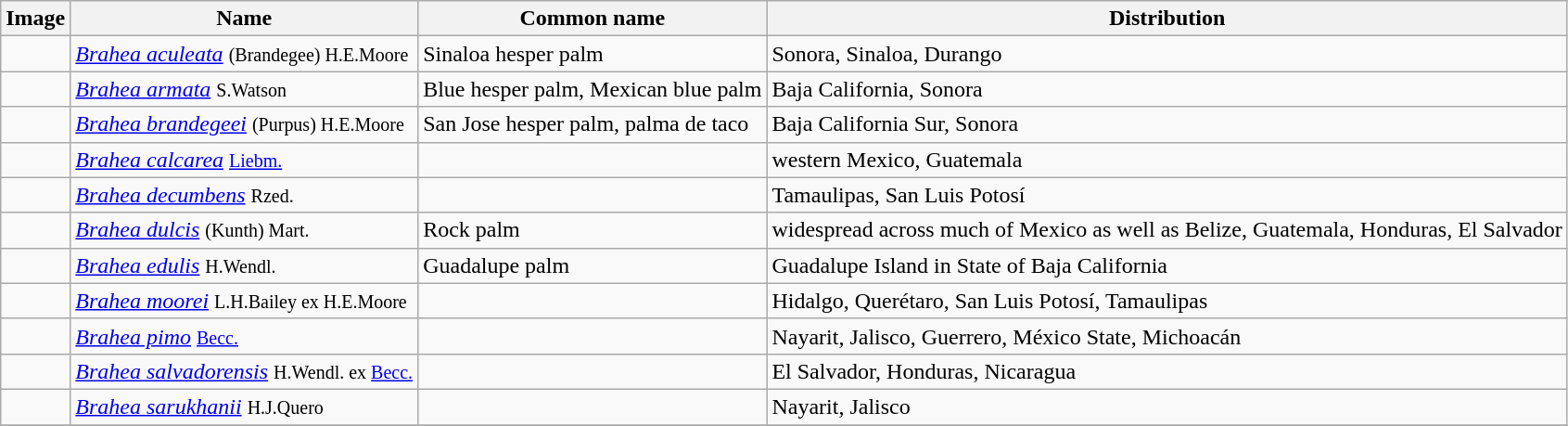<table class="wikitable sortable">
<tr>
<th>Image</th>
<th>Name</th>
<th>Common name</th>
<th>Distribution</th>
</tr>
<tr>
<td></td>
<td><em><a href='#'>Brahea aculeata</a></em> <small>(Brandegee) H.E.Moore</small></td>
<td>Sinaloa hesper palm</td>
<td>Sonora, Sinaloa, Durango</td>
</tr>
<tr>
<td></td>
<td><em><a href='#'>Brahea armata</a></em> <small>S.Watson</small></td>
<td>Blue hesper palm, Mexican blue palm</td>
<td>Baja California, Sonora</td>
</tr>
<tr>
<td></td>
<td><em><a href='#'>Brahea brandegeei</a></em> <small>(Purpus) H.E.Moore</small></td>
<td>San Jose hesper palm, palma de taco</td>
<td>Baja California Sur, Sonora</td>
</tr>
<tr>
<td></td>
<td><em><a href='#'>Brahea calcarea</a></em> <small><a href='#'>Liebm.</a></small></td>
<td></td>
<td>western Mexico, Guatemala</td>
</tr>
<tr>
<td></td>
<td><em><a href='#'>Brahea decumbens</a></em> <small>Rzed.</small></td>
<td></td>
<td>Tamaulipas, San Luis Potosí</td>
</tr>
<tr>
<td></td>
<td><em><a href='#'>Brahea dulcis</a></em> <small>(Kunth) Mart.</small></td>
<td>Rock palm</td>
<td>widespread across much of Mexico as well as Belize, Guatemala, Honduras, El Salvador</td>
</tr>
<tr>
<td></td>
<td><em><a href='#'>Brahea edulis</a></em> <small>H.Wendl.</small></td>
<td>Guadalupe palm</td>
<td>Guadalupe Island in State of Baja California</td>
</tr>
<tr>
<td></td>
<td><em><a href='#'>Brahea moorei</a></em> <small>L.H.Bailey ex H.E.Moore</small></td>
<td></td>
<td>Hidalgo, Querétaro, San Luis Potosí, Tamaulipas</td>
</tr>
<tr>
<td></td>
<td><em><a href='#'>Brahea pimo</a></em> <small><a href='#'>Becc.</a></small></td>
<td></td>
<td>Nayarit, Jalisco, Guerrero, México State, Michoacán</td>
</tr>
<tr>
<td></td>
<td><em><a href='#'>Brahea salvadorensis</a></em> <small>H.Wendl. ex <a href='#'>Becc.</a></small></td>
<td></td>
<td>El Salvador, Honduras, Nicaragua</td>
</tr>
<tr>
<td></td>
<td><em><a href='#'>Brahea sarukhanii</a></em> <small>H.J.Quero</small></td>
<td></td>
<td>Nayarit, Jalisco</td>
</tr>
<tr>
</tr>
</table>
